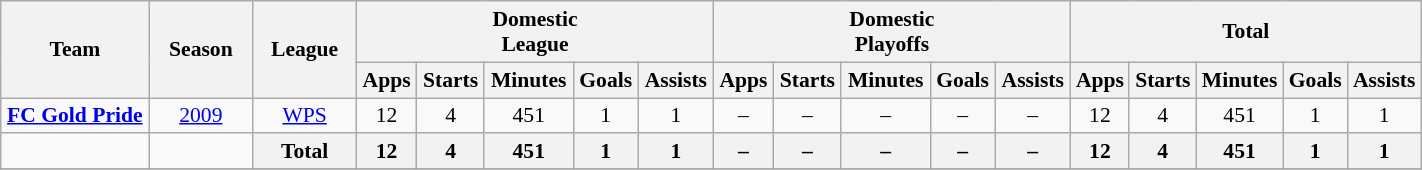<table class="wikitable" style=font-size:90% text-align: center width=75%>
<tr>
<th rowspan=2 width=10%>Team</th>
<th rowspan=2 width=7%>Season</th>
<th rowspan=2 width=7%>League</th>
<th colspan=5 width=20%>Domestic<br>League</th>
<th colspan=5 width=20%>Domestic<br>Playoffs</th>
<th colspan=5 width=10%>Total</th>
</tr>
<tr>
<th align=center>Apps</th>
<th align=center>Starts</th>
<th align=center>Minutes</th>
<th align=center>Goals</th>
<th align=center>Assists</th>
<th align=center>Apps</th>
<th align=center>Starts</th>
<th align=center>Minutes</th>
<th align=center>Goals</th>
<th align=center>Assists</th>
<th align=center>Apps</th>
<th align=center>Starts</th>
<th align=center>Minutes</th>
<th align=center>Goals</th>
<th align=center>Assists</th>
</tr>
<tr>
<td rowspan=1 align=center><strong><a href='#'>FC Gold Pride</a></strong></td>
<td align=center><a href='#'>2009</a></td>
<td align=center><a href='#'>WPS</a></td>
<td align=center>12</td>
<td align=center>4</td>
<td align=center>451</td>
<td align=center>1</td>
<td align=center>1</td>
<td align=center>–</td>
<td align=center>–</td>
<td align=center>–</td>
<td align=center>–</td>
<td align=center>–</td>
<td align=center>12</td>
<td align=center>4</td>
<td align=center>451</td>
<td align=center>1</td>
<td align=center>1</td>
</tr>
<tr>
<td></td>
<td></td>
<th>Total</th>
<th>12</th>
<th>4</th>
<th>451</th>
<th>1</th>
<th>1</th>
<th>–</th>
<th>–</th>
<th>–</th>
<th>–</th>
<th>–</th>
<th>12</th>
<th>4</th>
<th>451</th>
<th>1</th>
<th>1</th>
</tr>
<tr>
</tr>
</table>
